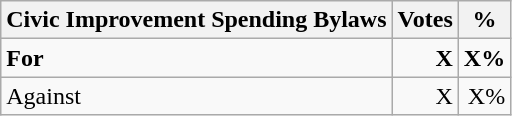<table class="wikitable">
<tr>
<th>Civic Improvement Spending Bylaws</th>
<th>Votes</th>
<th>%</th>
</tr>
<tr>
<td><strong>For</strong></td>
<td align="right"><strong>X</strong></td>
<td align="right"><strong>X%</strong></td>
</tr>
<tr>
<td>Against</td>
<td align="right">X</td>
<td align="right">X%</td>
</tr>
</table>
